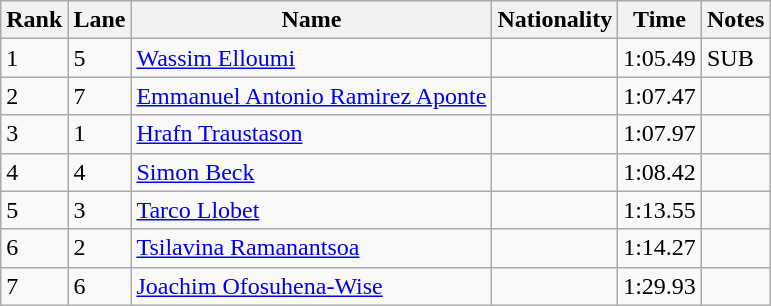<table class="wikitable">
<tr>
<th>Rank</th>
<th>Lane</th>
<th>Name</th>
<th>Nationality</th>
<th>Time</th>
<th>Notes</th>
</tr>
<tr>
<td>1</td>
<td>5</td>
<td><a href='#'>Wassim Elloumi</a></td>
<td></td>
<td>1:05.49</td>
<td>SUB</td>
</tr>
<tr>
<td>2</td>
<td>7</td>
<td><a href='#'>Emmanuel Antonio Ramirez Aponte</a></td>
<td></td>
<td>1:07.47</td>
<td></td>
</tr>
<tr>
<td>3</td>
<td>1</td>
<td><a href='#'>Hrafn Traustason</a></td>
<td></td>
<td>1:07.97</td>
<td></td>
</tr>
<tr>
<td>4</td>
<td>4</td>
<td><a href='#'>Simon Beck</a></td>
<td></td>
<td>1:08.42</td>
<td></td>
</tr>
<tr>
<td>5</td>
<td>3</td>
<td><a href='#'>Tarco Llobet</a></td>
<td></td>
<td>1:13.55</td>
<td></td>
</tr>
<tr>
<td>6</td>
<td>2</td>
<td><a href='#'>Tsilavina Ramanantsoa</a></td>
<td></td>
<td>1:14.27</td>
<td></td>
</tr>
<tr>
<td>7</td>
<td>6</td>
<td><a href='#'>Joachim Ofosuhena-Wise</a></td>
<td></td>
<td>1:29.93</td>
<td></td>
</tr>
</table>
